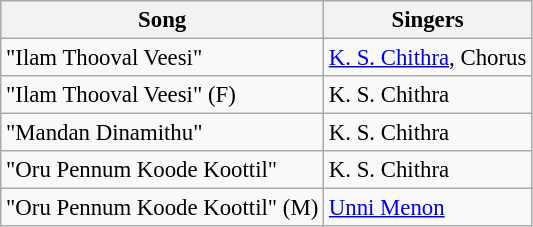<table class="wikitable" style="font-size:95%;">
<tr>
<th>Song</th>
<th>Singers</th>
</tr>
<tr>
<td>"Ilam Thooval Veesi"</td>
<td><a href='#'>K. S. Chithra</a>, Chorus</td>
</tr>
<tr>
<td>"Ilam Thooval Veesi" (F)</td>
<td>K. S. Chithra</td>
</tr>
<tr>
<td>"Mandan Dinamithu"</td>
<td>K. S. Chithra</td>
</tr>
<tr>
<td>"Oru Pennum Koode Koottil"</td>
<td>K. S. Chithra</td>
</tr>
<tr>
<td>"Oru Pennum Koode Koottil" (M)</td>
<td><a href='#'>Unni Menon</a></td>
</tr>
</table>
